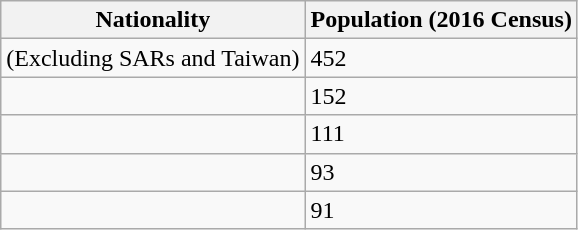<table class="wikitable">
<tr>
<th>Nationality</th>
<th>Population (2016 Census)</th>
</tr>
<tr>
<td> (Excluding SARs and Taiwan)</td>
<td>452</td>
</tr>
<tr>
<td></td>
<td>152</td>
</tr>
<tr>
<td></td>
<td>111</td>
</tr>
<tr>
<td></td>
<td>93</td>
</tr>
<tr>
<td></td>
<td>91</td>
</tr>
</table>
